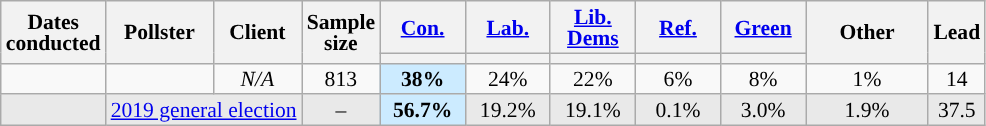<table class="wikitable sortable mw-datatable" style="text-align:center; font-size:90%; line-height:14px;">
<tr>
<th rowspan="2">Dates<br>conducted</th>
<th rowspan="2">Pollster</th>
<th rowspan="2">Client</th>
<th data-sort-type="number" rowspan="2">Sample<br>size</th>
<th class="unsortable" style="width:50px;"><a href='#'>Con.</a></th>
<th class="unsortable" style="width:50px;"><a href='#'>Lab.</a></th>
<th class="unsortable" style="width:50px;"><a href='#'>Lib. Dems</a></th>
<th class="unsortable" style="width:50px;"><a href='#'>Ref.</a></th>
<th class="unsortable" style="width:50px;"><a href='#'>Green</a></th>
<th class="unsortable" rowspan="2" style="width:75px;">Other</th>
<th data-sort-type="number" rowspan="2">Lead</th>
</tr>
<tr>
<th data-sort-type="number" style="background:"></th>
<th data-sort-type="number" style="background:"></th>
<th data-sort-type="number" style="background:"></th>
<th data-sort-type="number" style="background:"></th>
<th data-sort-type="number" style="background:"></th>
</tr>
<tr>
<td></td>
<td></td>
<td><em>N/A</em></td>
<td>813</td>
<td style="background:#CCEBFF;"><strong>38%</strong></td>
<td>24%</td>
<td>22%</td>
<td>6%</td>
<td>8%</td>
<td>1%</td>
<td style="background:">14</td>
</tr>
<tr style="background:#e9e9e9;">
<td></td>
<td colspan="2"><a href='#'>2019 general election</a></td>
<td>–</td>
<td style="background:#CCEBFF;"><strong>56.7%</strong></td>
<td>19.2%</td>
<td>19.1%</td>
<td>0.1%</td>
<td>3.0%</td>
<td>1.9%</td>
<td style="background:">37.5</td>
</tr>
</table>
